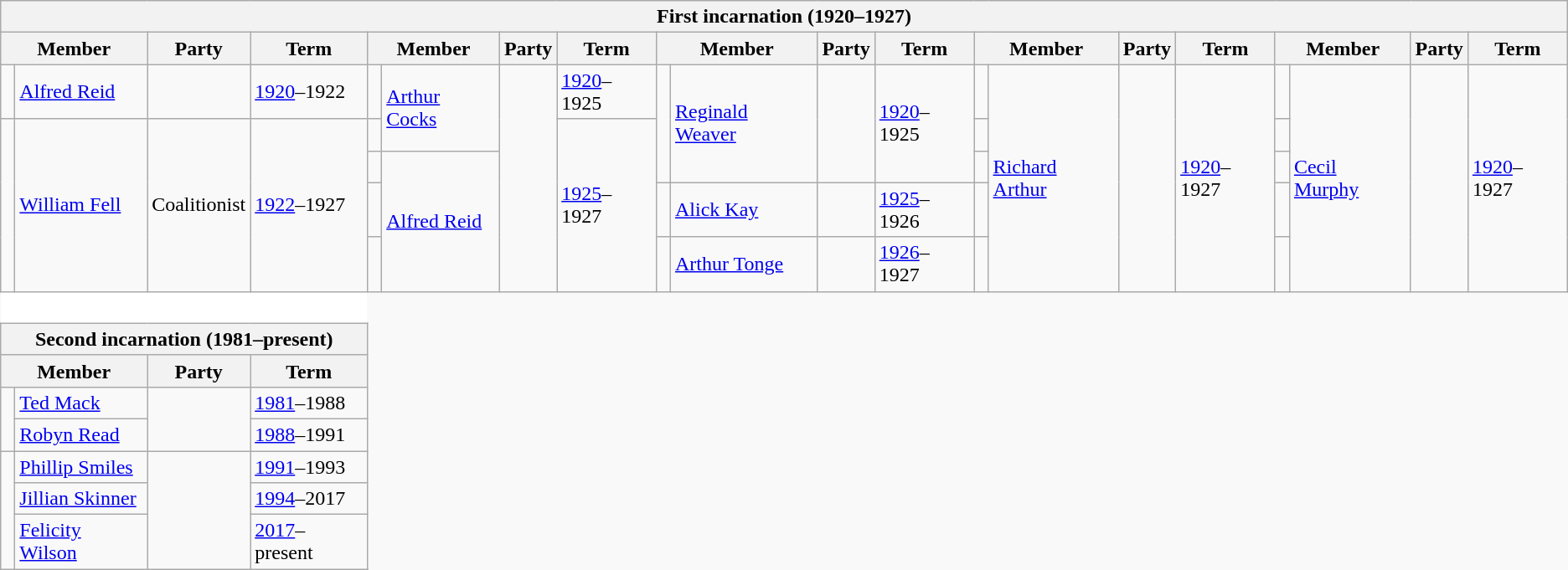<table class="wikitable" style='border-style: none none none none;'>
<tr>
<th colspan="20">First incarnation (1920–1927)</th>
</tr>
<tr>
<th colspan="2">Member</th>
<th>Party</th>
<th>Term</th>
<th colspan="2">Member</th>
<th>Party</th>
<th>Term</th>
<th colspan="2">Member</th>
<th>Party</th>
<th>Term</th>
<th colspan="2">Member</th>
<th>Party</th>
<th>Term</th>
<th colspan="2">Member</th>
<th>Party</th>
<th>Term</th>
</tr>
<tr style="background: #f9f9f9">
<td> </td>
<td><a href='#'>Alfred Reid</a></td>
<td></td>
<td><a href='#'>1920</a>–1922</td>
<td> </td>
<td rowspan="2"><a href='#'>Arthur Cocks</a></td>
<td rowspan="5"></td>
<td><a href='#'>1920</a>–1925</td>
<td rowspan="3" > </td>
<td rowspan="3"><a href='#'>Reginald Weaver</a></td>
<td rowspan="3"></td>
<td rowspan="3"><a href='#'>1920</a>–1925</td>
<td> </td>
<td rowspan="5"><a href='#'>Richard Arthur</a></td>
<td rowspan="5"></td>
<td rowspan="5"><a href='#'>1920</a>–1927</td>
<td> </td>
<td rowspan="5"><a href='#'>Cecil Murphy</a></td>
<td rowspan="5"></td>
<td rowspan="5"><a href='#'>1920</a>–1927</td>
</tr>
<tr style="background: #f9f9f9">
<td rowspan="4" > </td>
<td rowspan="4"><a href='#'>William Fell</a></td>
<td rowspan="4"> Coalitionist</td>
<td rowspan="4"><a href='#'>1922</a>–1927</td>
<td> </td>
<td rowspan="4"><a href='#'>1925</a>–1927</td>
<td> </td>
<td> </td>
</tr>
<tr style="background: #f9f9f9">
<td> </td>
<td rowspan="3"><a href='#'>Alfred Reid</a></td>
<td> </td>
<td> </td>
</tr>
<tr style="background: #f9f9f9">
<td> </td>
<td> </td>
<td><a href='#'>Alick Kay</a></td>
<td></td>
<td><a href='#'>1925</a>–1926</td>
<td> </td>
<td> </td>
</tr>
<tr style="background: #f9f9f9">
<td> </td>
<td> </td>
<td><a href='#'>Arthur Tonge</a></td>
<td></td>
<td><a href='#'>1926</a>–1927</td>
<td> </td>
<td> </td>
</tr>
<tr>
<td colspan="4" style='background: #FFFFFF; border-style: none none none none;'> </td>
</tr>
<tr>
<th colspan="4">Second incarnation (1981–present)</th>
</tr>
<tr style="background: #f9f9f9">
<th colspan="2">Member</th>
<th>Party</th>
<th>Term</th>
</tr>
<tr style="background: #f9f9f9">
<td rowspan="2" > </td>
<td><a href='#'>Ted Mack</a></td>
<td rowspan="2"></td>
<td><a href='#'>1981</a>–1988</td>
</tr>
<tr style="background: #f9f9f9">
<td><a href='#'>Robyn Read</a></td>
<td><a href='#'>1988</a>–1991</td>
</tr>
<tr style="background: #f9f9f9">
<td rowspan="3" > </td>
<td><a href='#'>Phillip Smiles</a></td>
<td rowspan="3"></td>
<td><a href='#'>1991</a>–1993</td>
</tr>
<tr style="background: #f9f9f9">
<td><a href='#'>Jillian Skinner</a></td>
<td><a href='#'>1994</a>–2017</td>
</tr>
<tr style="background: #f9f9f9">
<td><a href='#'>Felicity Wilson</a></td>
<td><a href='#'>2017</a>–present</td>
</tr>
</table>
